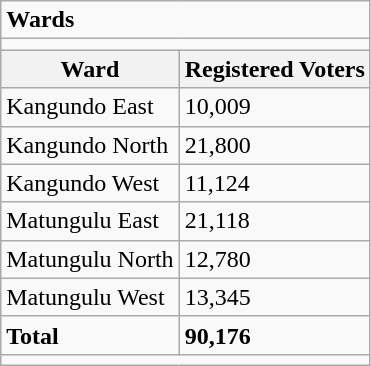<table class="wikitable">
<tr>
<td colspan="2"><strong>Wards</strong></td>
</tr>
<tr>
<td colspan="2"></td>
</tr>
<tr>
<th>Ward</th>
<th>Registered Voters</th>
</tr>
<tr>
<td>Kangundo East</td>
<td>10,009</td>
</tr>
<tr>
<td>Kangundo North</td>
<td>21,800</td>
</tr>
<tr>
<td>Kangundo West</td>
<td>11,124</td>
</tr>
<tr>
<td>Matungulu East</td>
<td>21,118</td>
</tr>
<tr>
<td>Matungulu North</td>
<td>12,780</td>
</tr>
<tr>
<td>Matungulu West</td>
<td>13,345</td>
</tr>
<tr>
<td><strong>Total</strong></td>
<td><strong>90,176</strong></td>
</tr>
<tr>
<td colspan="2"></td>
</tr>
</table>
